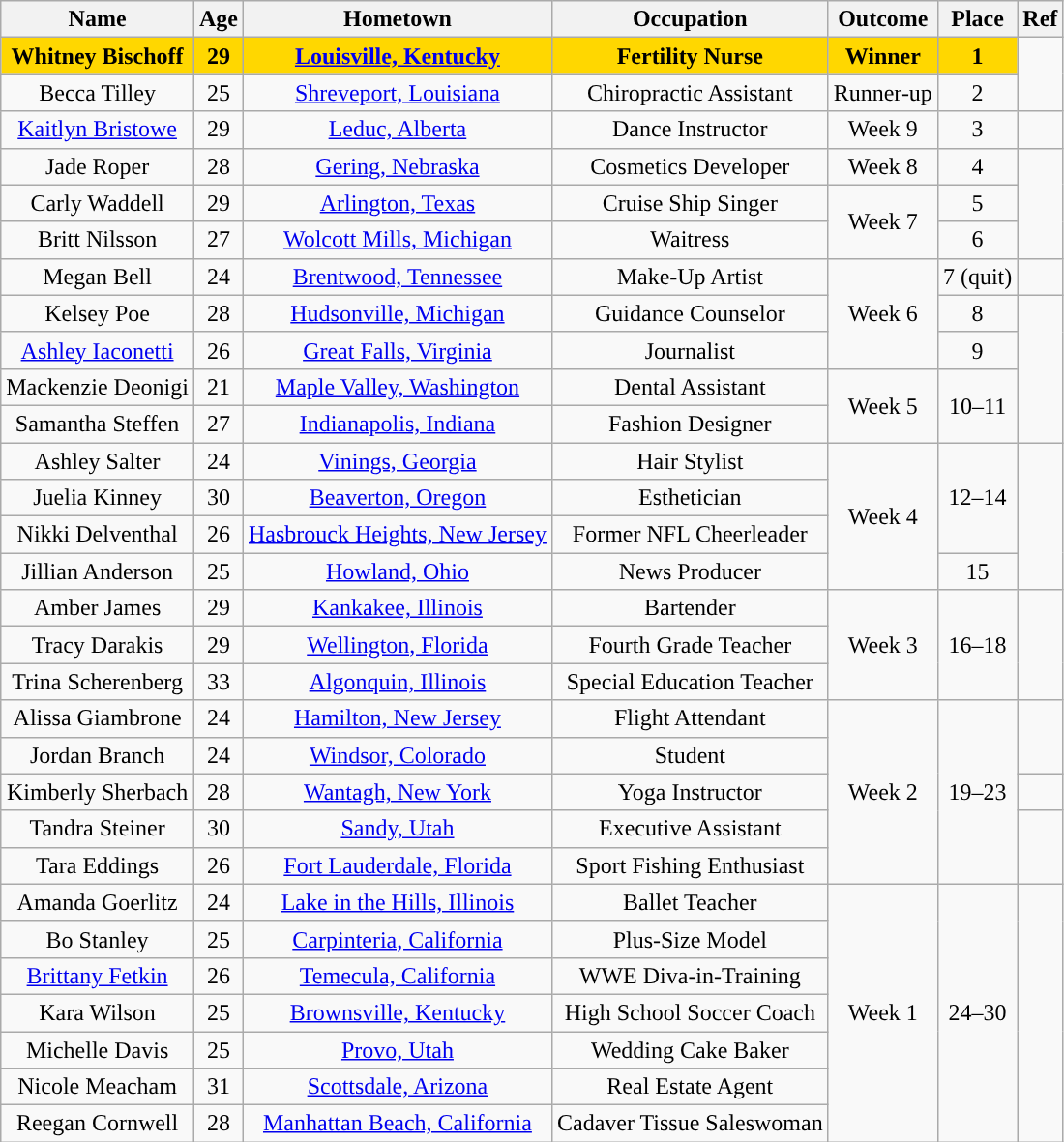<table class="wikitable sortable" style="text-align:center;">
<tr>
<th>Name</th>
<th>Age</th>
<th>Hometown</th>
<th>Occupation</th>
<th>Outcome</th>
<th>Place</th>
<th class="unsortable">Ref</th>
</tr>
<tr>
<td style="background:gold;"><strong>Whitney Bischoff</strong></td>
<td style="background:gold;"><strong>29</strong></td>
<td style="background:gold;"><strong><a href='#'>Louisville, Kentucky</a></strong></td>
<td style="background:gold;"><strong>Fertility Nurse</strong></td>
<td style="background:gold;"><strong>Winner</strong></td>
<td style="background:gold;"><strong>1</strong></td>
<td rowspan="2" style="text-align:center;"></td>
</tr>
<tr>
<td>Becca Tilley</td>
<td>25</td>
<td><a href='#'>Shreveport, Louisiana</a></td>
<td>Chiropractic Assistant</td>
<td>Runner-up</td>
<td>2</td>
</tr>
<tr>
<td><a href='#'>Kaitlyn Bristowe</a></td>
<td>29</td>
<td><a href='#'>Leduc, Alberta</a></td>
<td>Dance Instructor</td>
<td>Week 9</td>
<td>3</td>
<td style="text-align:center;"></td>
</tr>
<tr>
<td>Jade Roper</td>
<td>28</td>
<td><a href='#'>Gering, Nebraska</a></td>
<td>Cosmetics Developer</td>
<td>Week 8</td>
<td>4</td>
<td rowspan="3" style="text-align:center;"></td>
</tr>
<tr>
<td>Carly Waddell</td>
<td>29</td>
<td><a href='#'>Arlington, Texas</a></td>
<td>Cruise Ship Singer</td>
<td rowspan="2">Week 7</td>
<td>5</td>
</tr>
<tr>
<td>Britt Nilsson</td>
<td>27</td>
<td><a href='#'>Wolcott Mills, Michigan</a></td>
<td>Waitress</td>
<td>6</td>
</tr>
<tr>
<td>Megan Bell</td>
<td>24</td>
<td><a href='#'>Brentwood, Tennessee</a></td>
<td>Make-Up Artist</td>
<td rowspan="3">Week 6</td>
<td>7 (quit)</td>
<td style="text-align:center;"></td>
</tr>
<tr>
<td>Kelsey Poe</td>
<td>28</td>
<td><a href='#'>Hudsonville, Michigan</a></td>
<td>Guidance Counselor</td>
<td>8</td>
<td rowspan="4" style="text-align:center;"></td>
</tr>
<tr>
<td><a href='#'>Ashley Iaconetti</a></td>
<td>26</td>
<td><a href='#'>Great Falls, Virginia</a></td>
<td>Journalist</td>
<td>9</td>
</tr>
<tr>
<td>Mackenzie Deonigi</td>
<td>21</td>
<td><a href='#'>Maple Valley, Washington</a></td>
<td>Dental Assistant</td>
<td rowspan="2">Week 5</td>
<td rowspan="2">10–11</td>
</tr>
<tr>
<td>Samantha Steffen</td>
<td>27</td>
<td><a href='#'>Indianapolis, Indiana</a></td>
<td>Fashion Designer</td>
</tr>
<tr>
<td>Ashley Salter</td>
<td>24</td>
<td><a href='#'>Vinings, Georgia</a></td>
<td>Hair Stylist</td>
<td rowspan="4">Week 4</td>
<td rowspan="3">12–14</td>
<td rowspan="4" style="text-align:center;"></td>
</tr>
<tr>
<td>Juelia Kinney</td>
<td>30</td>
<td><a href='#'>Beaverton, Oregon</a></td>
<td>Esthetician</td>
</tr>
<tr>
<td>Nikki Delventhal</td>
<td>26</td>
<td><a href='#'>Hasbrouck Heights, New Jersey</a></td>
<td>Former NFL Cheerleader</td>
</tr>
<tr>
<td>Jillian Anderson</td>
<td>25</td>
<td><a href='#'>Howland, Ohio</a></td>
<td>News Producer</td>
<td>15</td>
</tr>
<tr>
<td>Amber James</td>
<td>29</td>
<td><a href='#'>Kankakee, Illinois</a></td>
<td>Bartender</td>
<td rowspan="3">Week 3</td>
<td rowspan="3">16–18</td>
<td rowspan="3" style="text-align:center;"></td>
</tr>
<tr>
<td>Tracy Darakis</td>
<td>29</td>
<td><a href='#'>Wellington, Florida</a></td>
<td>Fourth Grade Teacher</td>
</tr>
<tr>
<td>Trina Scherenberg</td>
<td>33</td>
<td><a href='#'>Algonquin, Illinois</a></td>
<td>Special Education Teacher</td>
</tr>
<tr>
<td>Alissa Giambrone</td>
<td>24</td>
<td><a href='#'>Hamilton, New Jersey</a></td>
<td>Flight Attendant</td>
<td rowspan="5">Week 2</td>
<td rowspan="5">19–23</td>
<td rowspan="2" style="text-align:center;"></td>
</tr>
<tr>
<td>Jordan Branch</td>
<td>24</td>
<td><a href='#'>Windsor, Colorado</a></td>
<td>Student</td>
</tr>
<tr>
<td>Kimberly Sherbach</td>
<td>28</td>
<td><a href='#'>Wantagh, New York</a></td>
<td>Yoga Instructor</td>
<td style="text-align:center;"></td>
</tr>
<tr>
<td>Tandra Steiner</td>
<td>30</td>
<td><a href='#'>Sandy, Utah</a></td>
<td>Executive Assistant</td>
<td rowspan="2" style="text-align:center;"></td>
</tr>
<tr>
<td>Tara Eddings</td>
<td>26</td>
<td><a href='#'>Fort Lauderdale, Florida</a></td>
<td>Sport Fishing Enthusiast</td>
</tr>
<tr>
<td>Amanda Goerlitz</td>
<td>24</td>
<td><a href='#'>Lake in the Hills, Illinois</a></td>
<td>Ballet Teacher</td>
<td rowspan="7">Week 1</td>
<td rowspan="7">24–30</td>
<td rowspan="7" style="text-align:center;"></td>
</tr>
<tr>
<td>Bo Stanley</td>
<td>25</td>
<td><a href='#'>Carpinteria, California</a></td>
<td>Plus-Size Model</td>
</tr>
<tr>
<td><a href='#'>Brittany Fetkin</a></td>
<td>26</td>
<td><a href='#'>Temecula, California</a></td>
<td>WWE Diva-in-Training</td>
</tr>
<tr>
<td>Kara Wilson</td>
<td>25</td>
<td><a href='#'>Brownsville, Kentucky</a></td>
<td>High School Soccer Coach</td>
</tr>
<tr>
<td>Michelle Davis</td>
<td>25</td>
<td><a href='#'>Provo, Utah</a></td>
<td>Wedding Cake Baker</td>
</tr>
<tr>
<td>Nicole Meacham</td>
<td>31</td>
<td><a href='#'>Scottsdale, Arizona</a></td>
<td>Real Estate Agent</td>
</tr>
<tr>
<td>Reegan Cornwell</td>
<td>28</td>
<td><a href='#'>Manhattan Beach, California</a></td>
<td>Cadaver Tissue Saleswoman</td>
</tr>
</table>
